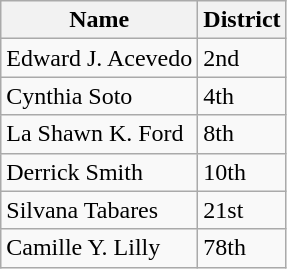<table class="wikitable">
<tr>
<th>Name</th>
<th>District</th>
</tr>
<tr>
<td>Edward J. Acevedo</td>
<td>2nd</td>
</tr>
<tr>
<td>Cynthia Soto</td>
<td>4th</td>
</tr>
<tr>
<td>La Shawn K. Ford</td>
<td>8th</td>
</tr>
<tr>
<td>Derrick Smith</td>
<td>10th</td>
</tr>
<tr>
<td>Silvana Tabares</td>
<td>21st</td>
</tr>
<tr>
<td>Camille Y. Lilly</td>
<td>78th</td>
</tr>
</table>
